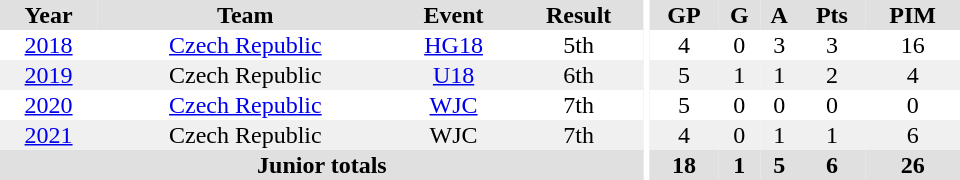<table border="0" cellpadding="1" cellspacing="0" ID="Table3" style="text-align:center; width:40em">
<tr ALIGN="center" bgcolor="#e0e0e0">
<th>Year</th>
<th>Team</th>
<th>Event</th>
<th>Result</th>
<th rowspan="102" bgcolor="#ffffff"></th>
<th>GP</th>
<th>G</th>
<th>A</th>
<th>Pts</th>
<th>PIM</th>
</tr>
<tr>
<td><a href='#'>2018</a></td>
<td><a href='#'>Czech Republic</a></td>
<td><a href='#'>HG18</a></td>
<td>5th</td>
<td>4</td>
<td>0</td>
<td>3</td>
<td>3</td>
<td>16</td>
</tr>
<tr bgcolor="#f0f0f0">
<td><a href='#'>2019</a></td>
<td>Czech Republic</td>
<td><a href='#'>U18</a></td>
<td>6th</td>
<td>5</td>
<td>1</td>
<td>1</td>
<td>2</td>
<td>4</td>
</tr>
<tr>
<td><a href='#'>2020</a></td>
<td><a href='#'>Czech Republic</a></td>
<td><a href='#'>WJC</a></td>
<td>7th</td>
<td>5</td>
<td>0</td>
<td>0</td>
<td>0</td>
<td>0</td>
</tr>
<tr bgcolor="#f0f0f0">
<td><a href='#'>2021</a></td>
<td>Czech Republic</td>
<td>WJC</td>
<td>7th</td>
<td>4</td>
<td>0</td>
<td>1</td>
<td>1</td>
<td>6</td>
</tr>
<tr bgcolor="#e0e0e0">
<th colspan="4">Junior totals</th>
<th>18</th>
<th>1</th>
<th>5</th>
<th>6</th>
<th>26</th>
</tr>
</table>
